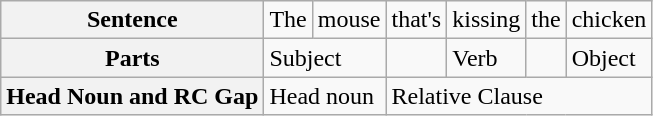<table class="wikitable">
<tr>
<th>Sentence</th>
<td>The</td>
<td>mouse</td>
<td>that's</td>
<td>kissing</td>
<td>the</td>
<td>chicken</td>
</tr>
<tr>
<th>Parts</th>
<td colspan="2">Subject</td>
<td></td>
<td>Verb</td>
<td></td>
<td>Object</td>
</tr>
<tr>
<th>Head Noun and RC Gap</th>
<td colspan="2">Head noun</td>
<td colspan="4">Relative Clause</td>
</tr>
</table>
